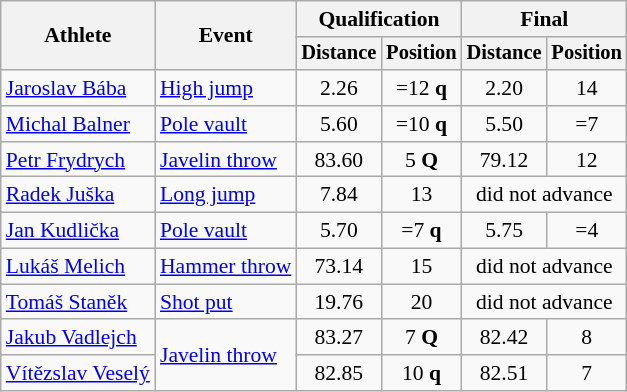<table class=wikitable style="font-size:90%">
<tr>
<th rowspan="2">Athlete</th>
<th rowspan="2">Event</th>
<th colspan="2">Qualification</th>
<th colspan="2">Final</th>
</tr>
<tr style="font-size:95%">
<th>Distance</th>
<th>Position</th>
<th>Distance</th>
<th>Position</th>
</tr>
<tr align=center>
<td align=left><a href='#'>Jaroslav Bába</a></td>
<td align=left><a href='#'>High jump</a></td>
<td>2.26</td>
<td>=12 <strong>q</strong></td>
<td>2.20</td>
<td>14</td>
</tr>
<tr align=center>
<td align=left><a href='#'>Michal Balner</a></td>
<td align=left><a href='#'>Pole vault</a></td>
<td>5.60</td>
<td>=10 <strong>q</strong></td>
<td>5.50</td>
<td>=7</td>
</tr>
<tr align=center>
<td align=left><a href='#'>Petr Frydrych</a></td>
<td align=left><a href='#'>Javelin throw</a></td>
<td>83.60</td>
<td>5 <strong>Q</strong></td>
<td>79.12</td>
<td>12</td>
</tr>
<tr align=center>
<td align=left><a href='#'>Radek Juška</a></td>
<td align=left><a href='#'>Long jump</a></td>
<td>7.84</td>
<td>13</td>
<td colspan=4>did not advance</td>
</tr>
<tr align=center>
<td align=left><a href='#'>Jan Kudlička</a></td>
<td align=left><a href='#'>Pole vault</a></td>
<td>5.70</td>
<td>=7 <strong>q</strong></td>
<td>5.75</td>
<td>=4</td>
</tr>
<tr align=center>
<td align=left><a href='#'>Lukáš Melich</a></td>
<td align=left><a href='#'>Hammer throw</a></td>
<td>73.14</td>
<td>15</td>
<td colspan=2>did not advance</td>
</tr>
<tr align=center>
<td align=left><a href='#'>Tomáš Staněk</a></td>
<td align=left><a href='#'>Shot put</a></td>
<td>19.76</td>
<td>20</td>
<td colspan=2>did not advance</td>
</tr>
<tr align=center>
<td align=left><a href='#'>Jakub Vadlejch</a></td>
<td align=left rowspan=2><a href='#'>Javelin throw</a></td>
<td>83.27</td>
<td>7 <strong>Q</strong></td>
<td>82.42</td>
<td>8</td>
</tr>
<tr align=center>
<td align=left><a href='#'>Vítězslav Veselý</a></td>
<td>82.85</td>
<td>10 <strong>q</strong></td>
<td>82.51</td>
<td>7</td>
</tr>
</table>
